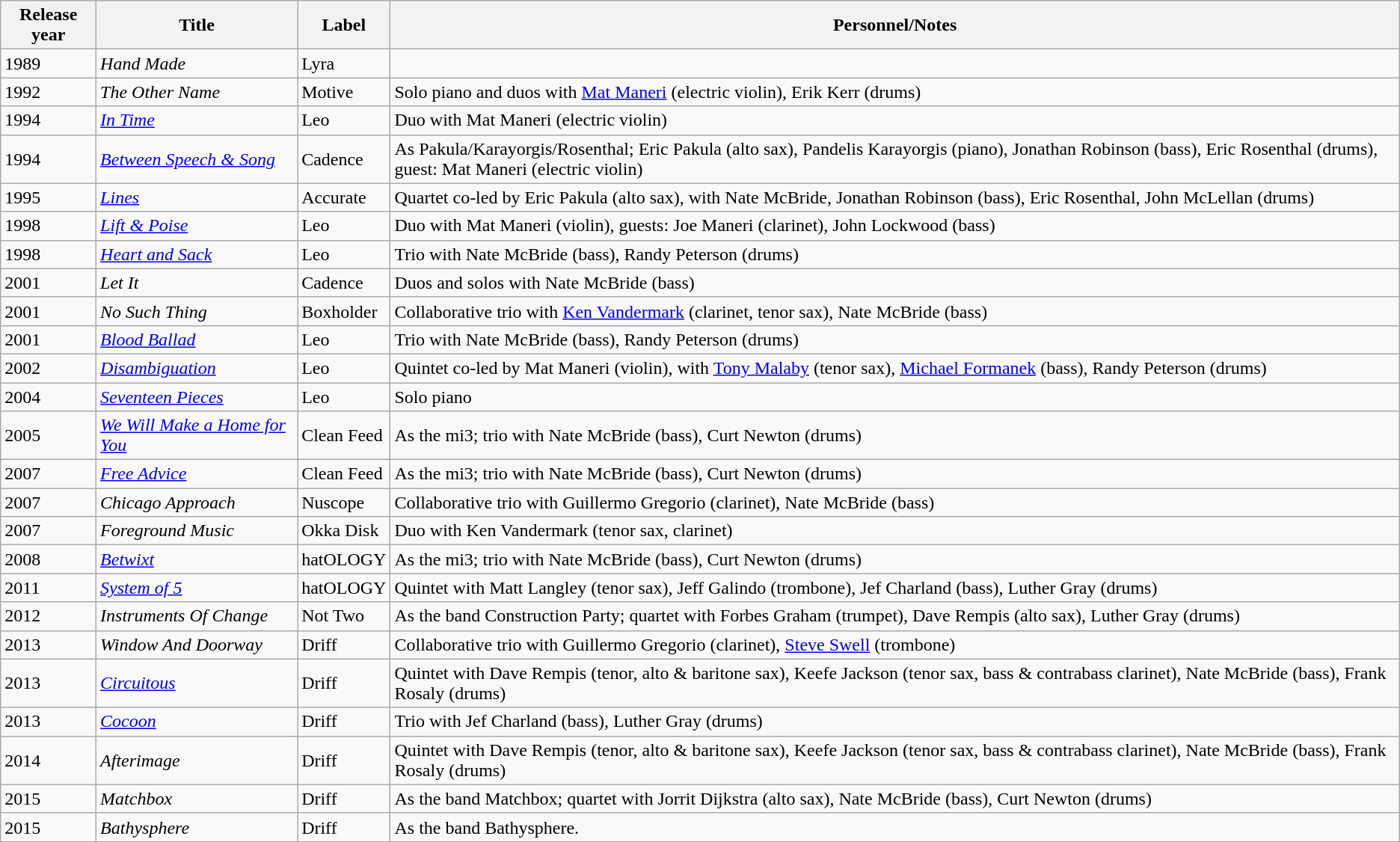<table class="wikitable sortable">
<tr>
<th>Release year</th>
<th>Title</th>
<th>Label</th>
<th>Personnel/Notes</th>
</tr>
<tr>
<td>1989</td>
<td><em>Hand Made</em></td>
<td>Lyra</td>
<td></td>
</tr>
<tr>
<td>1992</td>
<td><em>The Other Name</em></td>
<td>Motive</td>
<td>Solo piano and duos with <a href='#'>Mat Maneri</a> (electric violin), Erik Kerr (drums)</td>
</tr>
<tr>
<td>1994</td>
<td><em><a href='#'>In Time</a></em></td>
<td>Leo</td>
<td>Duo with Mat Maneri (electric violin)</td>
</tr>
<tr>
<td>1994</td>
<td><em><a href='#'>Between Speech & Song</a></em></td>
<td>Cadence</td>
<td>As Pakula/Karayorgis/Rosenthal; Eric Pakula (alto sax), Pandelis Karayorgis (piano), Jonathan Robinson (bass), Eric Rosenthal (drums), guest: Mat Maneri (electric violin)</td>
</tr>
<tr>
<td>1995</td>
<td><em><a href='#'>Lines</a></em></td>
<td>Accurate</td>
<td>Quartet co-led by Eric Pakula (alto sax), with Nate McBride, Jonathan Robinson (bass), Eric Rosenthal, John McLellan (drums)</td>
</tr>
<tr>
<td>1998</td>
<td><em><a href='#'>Lift & Poise</a></em></td>
<td>Leo</td>
<td>Duo with Mat Maneri (violin), guests: Joe Maneri (clarinet), John Lockwood (bass)</td>
</tr>
<tr>
<td>1998</td>
<td><em><a href='#'>Heart and Sack</a></em></td>
<td>Leo</td>
<td>Trio with Nate McBride (bass), Randy Peterson (drums)</td>
</tr>
<tr>
<td>2001</td>
<td><em>Let It</em></td>
<td>Cadence</td>
<td>Duos and solos with Nate McBride (bass)</td>
</tr>
<tr>
<td>2001</td>
<td><em>No Such Thing</em></td>
<td>Boxholder</td>
<td>Collaborative trio with <a href='#'>Ken Vandermark</a> (clarinet, tenor sax), Nate McBride (bass)</td>
</tr>
<tr>
<td>2001</td>
<td><em><a href='#'>Blood Ballad</a></em></td>
<td>Leo</td>
<td>Trio with Nate McBride (bass), Randy Peterson (drums)</td>
</tr>
<tr>
<td>2002</td>
<td><em><a href='#'>Disambiguation</a></em></td>
<td>Leo</td>
<td>Quintet co-led by Mat Maneri (violin), with <a href='#'>Tony Malaby</a> (tenor sax), <a href='#'>Michael Formanek</a> (bass), Randy Peterson (drums)</td>
</tr>
<tr>
<td>2004</td>
<td><em><a href='#'>Seventeen Pieces</a></em></td>
<td>Leo</td>
<td>Solo piano</td>
</tr>
<tr>
<td>2005</td>
<td><em><a href='#'>We Will Make a Home for You</a></em></td>
<td>Clean Feed</td>
<td>As the mi3; trio with Nate McBride (bass), Curt Newton (drums)</td>
</tr>
<tr>
<td>2007</td>
<td><em><a href='#'>Free Advice</a></em></td>
<td>Clean Feed</td>
<td>As the mi3; trio with Nate McBride (bass), Curt Newton (drums)</td>
</tr>
<tr>
<td>2007</td>
<td><em>Chicago Approach</em></td>
<td>Nuscope</td>
<td>Collaborative trio with Guillermo Gregorio (clarinet), Nate McBride (bass)</td>
</tr>
<tr>
<td>2007</td>
<td><em>Foreground Music</em></td>
<td>Okka Disk</td>
<td>Duo with Ken Vandermark (tenor sax, clarinet)</td>
</tr>
<tr>
<td>2008</td>
<td><em><a href='#'>Betwixt</a></em></td>
<td>hatOLOGY</td>
<td>As the mi3; trio with Nate McBride (bass), Curt Newton (drums)</td>
</tr>
<tr>
<td>2011</td>
<td><em><a href='#'>System of 5</a></em></td>
<td>hatOLOGY</td>
<td>Quintet with Matt Langley (tenor sax), Jeff Galindo (trombone), Jef Charland (bass), Luther Gray (drums)</td>
</tr>
<tr>
<td>2012</td>
<td><em>Instruments Of Change</em></td>
<td>Not Two</td>
<td>As the band Construction Party; quartet with Forbes Graham (trumpet), Dave Rempis (alto sax), Luther Gray (drums)</td>
</tr>
<tr>
<td>2013</td>
<td><em>Window And Doorway</em></td>
<td>Driff</td>
<td>Collaborative trio with Guillermo Gregorio (clarinet), <a href='#'>Steve Swell</a> (trombone)</td>
</tr>
<tr>
<td>2013</td>
<td><em><a href='#'>Circuitous</a></em></td>
<td>Driff</td>
<td>Quintet with Dave Rempis (tenor, alto & baritone sax), Keefe Jackson (tenor sax, bass & contrabass clarinet), Nate McBride (bass), Frank Rosaly (drums)</td>
</tr>
<tr>
<td>2013</td>
<td><em><a href='#'>Cocoon</a></em></td>
<td>Driff</td>
<td>Trio with Jef Charland (bass), Luther Gray (drums)</td>
</tr>
<tr>
<td>2014</td>
<td><em>Afterimage</em></td>
<td>Driff</td>
<td>Quintet with Dave Rempis (tenor, alto & baritone sax), Keefe Jackson (tenor sax, bass & contrabass clarinet), Nate McBride (bass), Frank Rosaly (drums)</td>
</tr>
<tr>
<td>2015</td>
<td><em>Matchbox</em></td>
<td>Driff</td>
<td>As the band Matchbox; quartet with Jorrit Dijkstra (alto sax), Nate McBride (bass), Curt Newton (drums)</td>
</tr>
<tr>
<td>2015</td>
<td><em>Bathysphere</em></td>
<td>Driff</td>
<td>As the band Bathysphere.</td>
</tr>
</table>
